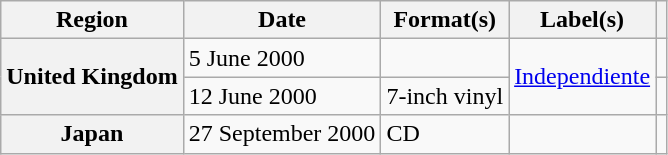<table class="wikitable plainrowheaders">
<tr>
<th scope="col">Region</th>
<th scope="col">Date</th>
<th scope="col">Format(s)</th>
<th scope="col">Label(s)</th>
<th scope="col"></th>
</tr>
<tr>
<th scope="row" rowspan="2">United Kingdom</th>
<td>5 June 2000</td>
<td></td>
<td rowspan="2"><a href='#'>Independiente</a></td>
<td></td>
</tr>
<tr>
<td>12 June 2000</td>
<td>7-inch vinyl</td>
<td></td>
</tr>
<tr>
<th scope="row">Japan</th>
<td>27 September 2000</td>
<td>CD</td>
<td></td>
<td></td>
</tr>
</table>
